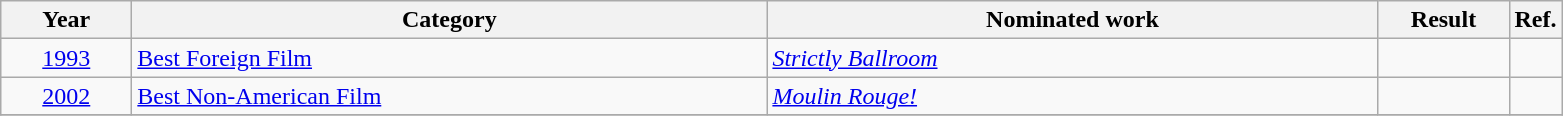<table class=wikitable>
<tr>
<th scope="col" style="width:5em;">Year</th>
<th scope="col" style="width:26em;">Category</th>
<th scope="col" style="width:25em;">Nominated work</th>
<th scope="col" style="width:5em;">Result</th>
<th>Ref.</th>
</tr>
<tr>
<td style="text-align:center;"><a href='#'>1993</a></td>
<td><a href='#'>Best Foreign Film</a></td>
<td><em><a href='#'>Strictly Ballroom</a></em></td>
<td></td>
<td></td>
</tr>
<tr>
<td style="text-align:center;"><a href='#'>2002</a></td>
<td><a href='#'>Best Non-American Film</a></td>
<td><em><a href='#'>Moulin Rouge!</a></em></td>
<td></td>
<td></td>
</tr>
<tr>
</tr>
</table>
